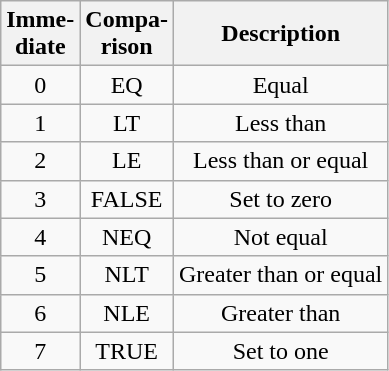<table class="wikitable floatright" style="margin-left: 1rem; text-align: center; line-height: normal">
<tr>
<th scope="col">Imme-<br>diate</th>
<th scope="col">Compa-<br>rison</th>
<th scope="col">Description</th>
</tr>
<tr>
<td>0</td>
<td>EQ</td>
<td>Equal</td>
</tr>
<tr>
<td>1</td>
<td>LT</td>
<td>Less than</td>
</tr>
<tr>
<td>2</td>
<td>LE</td>
<td>Less than or equal</td>
</tr>
<tr>
<td>3</td>
<td>FALSE</td>
<td>Set to zero</td>
</tr>
<tr>
<td>4</td>
<td>NEQ</td>
<td>Not equal</td>
</tr>
<tr>
<td>5</td>
<td>NLT</td>
<td>Greater than or equal</td>
</tr>
<tr>
<td>6</td>
<td>NLE</td>
<td>Greater than</td>
</tr>
<tr>
<td>7</td>
<td>TRUE</td>
<td>Set to one</td>
</tr>
</table>
